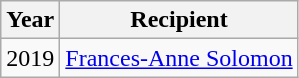<table class="wikitable sortable">
<tr>
<th>Year</th>
<th>Recipient</th>
</tr>
<tr>
<td>2019</td>
<td><a href='#'>Frances-Anne Solomon</a></td>
</tr>
</table>
